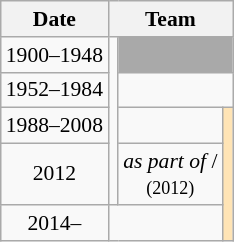<table class="wikitable" style="text-align:center; font-size:90%;">
<tr>
<th>Date</th>
<th colspan=3>Team</th>
</tr>
<tr>
<td>1900–1948</td>
<td rowspan=4></td>
<td colspan=2 style="background:darkgray"></td>
</tr>
<tr>
<td>1952–1984</td>
<td colspan=2></td>
</tr>
<tr>
<td>1988–2008</td>
<td></td>
<td rowspan=3 style="background:moccasin"></td>
</tr>
<tr>
<td>2012</td>
<td><em>as part of </em> /<br>  <small>(2012)</small></td>
</tr>
<tr>
<td>2014–</td>
<td colspan=2></td>
</tr>
</table>
